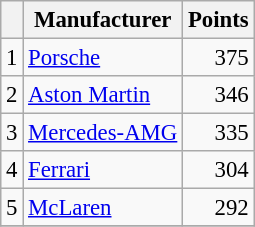<table class="wikitable" style="font-size: 95%;">
<tr>
<th scope="col"></th>
<th scope="col">Manufacturer</th>
<th scope="col">Points</th>
</tr>
<tr>
<td align=center>1</td>
<td> <a href='#'>Porsche</a></td>
<td align=right>375</td>
</tr>
<tr>
<td align=center>2</td>
<td> <a href='#'>Aston Martin</a></td>
<td align=right>346</td>
</tr>
<tr>
<td align=center>3</td>
<td> <a href='#'>Mercedes-AMG</a></td>
<td align=right>335</td>
</tr>
<tr>
<td align=center>4</td>
<td> <a href='#'>Ferrari</a></td>
<td align=right>304</td>
</tr>
<tr>
<td align=center>5</td>
<td> <a href='#'>McLaren</a></td>
<td align=right>292</td>
</tr>
<tr>
</tr>
</table>
